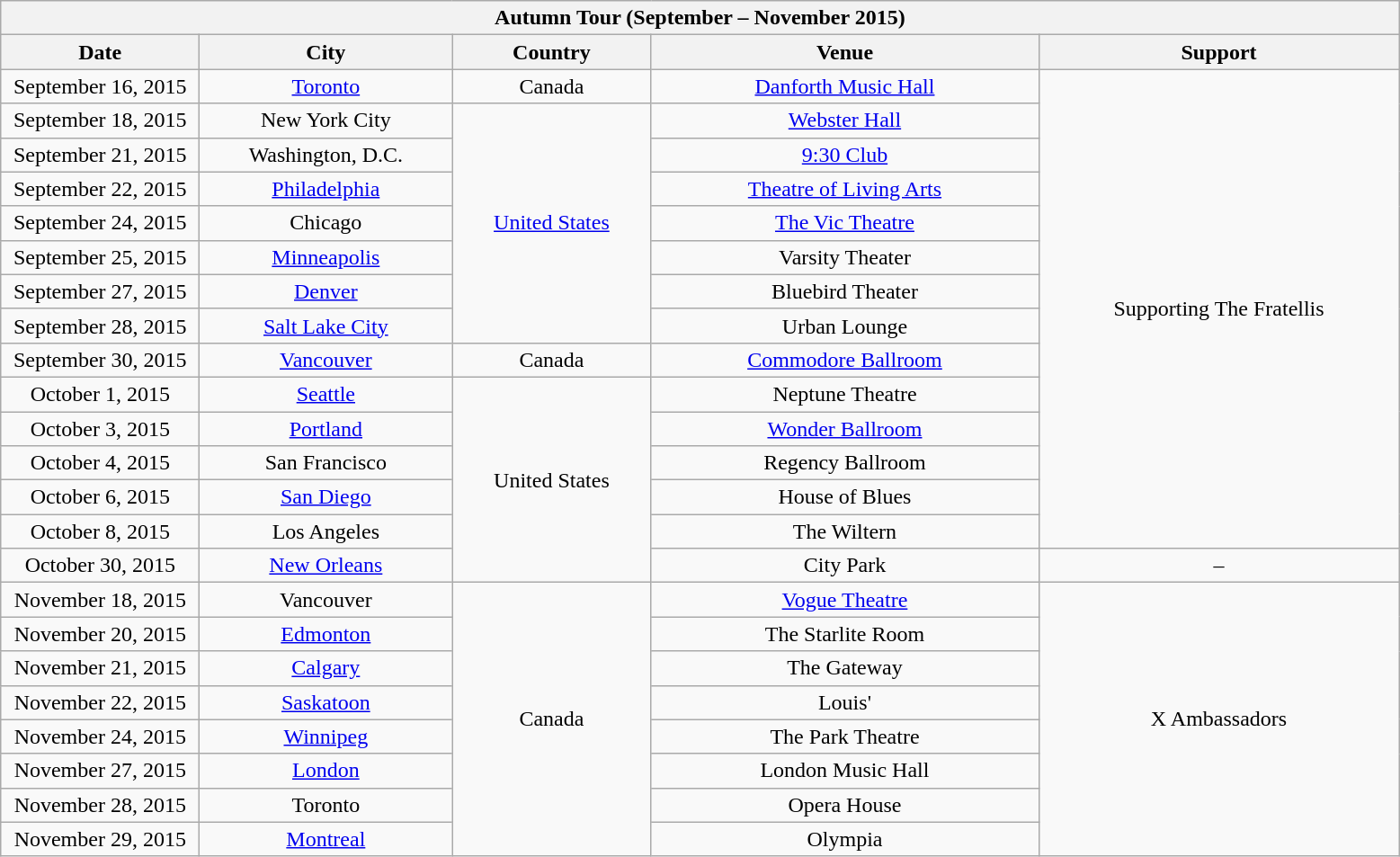<table class="wikitable" style="text-align:center;">
<tr>
<th colspan="5">Autumn Tour (September – November 2015)</th>
</tr>
<tr>
<th style="width:140px;">Date</th>
<th style="width:180px;">City</th>
<th style="width:140px;">Country</th>
<th style="width:280px;">Venue</th>
<th style="width:260px;">Support</th>
</tr>
<tr>
<td>September 16, 2015</td>
<td><a href='#'>Toronto</a></td>
<td>Canada</td>
<td><a href='#'>Danforth Music Hall</a></td>
<td rowspan="14">Supporting The Fratellis</td>
</tr>
<tr>
<td>September 18, 2015</td>
<td>New York City</td>
<td rowspan="7"><a href='#'>United States</a></td>
<td><a href='#'>Webster Hall</a></td>
</tr>
<tr>
<td>September 21, 2015</td>
<td>Washington, D.C.</td>
<td><a href='#'>9:30 Club</a></td>
</tr>
<tr>
<td>September 22, 2015</td>
<td><a href='#'>Philadelphia</a></td>
<td><a href='#'>Theatre of Living Arts</a></td>
</tr>
<tr>
<td>September 24, 2015</td>
<td>Chicago</td>
<td><a href='#'>The Vic Theatre</a></td>
</tr>
<tr>
<td>September 25, 2015</td>
<td><a href='#'>Minneapolis</a></td>
<td>Varsity Theater</td>
</tr>
<tr>
<td>September 27, 2015</td>
<td><a href='#'>Denver</a></td>
<td>Bluebird Theater</td>
</tr>
<tr>
<td>September 28, 2015</td>
<td><a href='#'>Salt Lake City</a></td>
<td>Urban Lounge</td>
</tr>
<tr>
<td>September 30, 2015</td>
<td><a href='#'>Vancouver</a></td>
<td>Canada</td>
<td><a href='#'>Commodore Ballroom</a></td>
</tr>
<tr>
<td>October 1, 2015</td>
<td><a href='#'>Seattle</a></td>
<td rowspan="6">United States</td>
<td>Neptune Theatre</td>
</tr>
<tr>
<td>October 3, 2015</td>
<td><a href='#'>Portland</a></td>
<td><a href='#'>Wonder Ballroom</a></td>
</tr>
<tr>
<td>October 4, 2015</td>
<td>San Francisco</td>
<td>Regency Ballroom</td>
</tr>
<tr>
<td>October 6, 2015</td>
<td><a href='#'>San Diego</a></td>
<td>House of Blues</td>
</tr>
<tr>
<td>October 8, 2015</td>
<td>Los Angeles</td>
<td>The Wiltern</td>
</tr>
<tr>
<td>October 30, 2015</td>
<td><a href='#'>New Orleans</a></td>
<td>City Park</td>
<td>–</td>
</tr>
<tr>
<td>November 18, 2015</td>
<td>Vancouver</td>
<td rowspan="8">Canada</td>
<td><a href='#'>Vogue Theatre</a></td>
<td rowspan="8">X Ambassadors</td>
</tr>
<tr>
<td>November 20, 2015</td>
<td><a href='#'>Edmonton</a></td>
<td>The Starlite Room</td>
</tr>
<tr>
<td>November 21, 2015</td>
<td><a href='#'>Calgary</a></td>
<td>The Gateway</td>
</tr>
<tr>
<td>November 22, 2015</td>
<td><a href='#'>Saskatoon</a></td>
<td>Louis'</td>
</tr>
<tr>
<td>November 24, 2015</td>
<td><a href='#'>Winnipeg</a></td>
<td>The Park Theatre</td>
</tr>
<tr>
<td>November 27, 2015</td>
<td><a href='#'>London</a></td>
<td>London Music Hall</td>
</tr>
<tr>
<td>November 28, 2015</td>
<td>Toronto</td>
<td>Opera House</td>
</tr>
<tr>
<td>November 29, 2015</td>
<td><a href='#'>Montreal</a></td>
<td>Olympia</td>
</tr>
</table>
